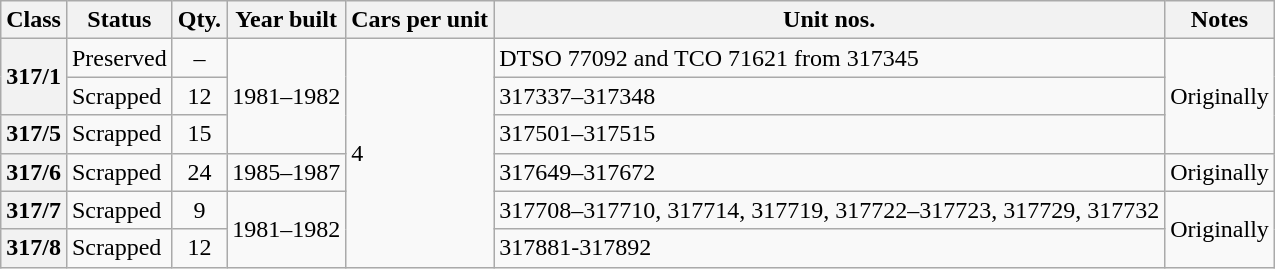<table class="wikitable mw-collapsible">
<tr>
<th>Class</th>
<th>Status</th>
<th>Qty.</th>
<th>Year built</th>
<th>Cars per unit</th>
<th>Unit nos.</th>
<th>Notes</th>
</tr>
<tr>
<th rowspan="2">317/1</th>
<td>Preserved</td>
<td align="center">–</td>
<td rowspan="3">1981–1982</td>
<td rowspan="7">4</td>
<td>DTSO 77092 and TCO 71621 from 317345</td>
<td rowspan="3">Originally </td>
</tr>
<tr>
<td>Scrapped</td>
<td align="center">12</td>
<td>317337–317348</td>
</tr>
<tr>
<th>317/5</th>
<td>Scrapped</td>
<td align="center">15</td>
<td>317501–317515</td>
</tr>
<tr>
<th>317/6</th>
<td>Scrapped</td>
<td align="center">24</td>
<td align="center">1985–1987</td>
<td>317649–317672</td>
<td>Originally </td>
</tr>
<tr>
<th>317/7</th>
<td>Scrapped</td>
<td align="center">9</td>
<td rowspan="3" style="text-align:center;">1981–1982</td>
<td>317708–317710, 317714, 317719, 317722–317723, 317729, 317732</td>
<td rowspan="3">Originally </td>
</tr>
<tr>
<th>317/8</th>
<td>Scrapped</td>
<td align="center">12</td>
<td>317881-317892</td>
</tr>
</table>
